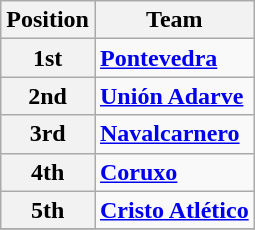<table class="wikitable">
<tr>
<th>Position</th>
<th>Team</th>
</tr>
<tr>
<th>1st</th>
<td><strong><a href='#'>Pontevedra</a></strong></td>
</tr>
<tr>
<th>2nd</th>
<td><strong><a href='#'>Unión Adarve</a></strong></td>
</tr>
<tr>
<th>3rd</th>
<td><strong><a href='#'>Navalcarnero</a></strong></td>
</tr>
<tr>
<th>4th</th>
<td><strong><a href='#'>Coruxo</a></strong></td>
</tr>
<tr>
<th>5th</th>
<td><strong><a href='#'>Cristo Atlético</a></strong></td>
</tr>
<tr>
</tr>
</table>
